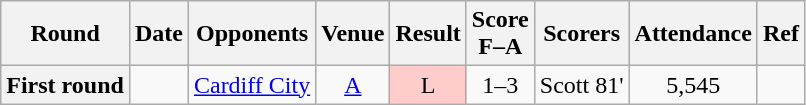<table class="wikitable plainrowheaders" style="text-align:center">
<tr>
<th scope="col">Round</th>
<th scope="col">Date</th>
<th scope="col">Opponents</th>
<th scope="col">Venue</th>
<th scope="col">Result</th>
<th scope="col">Score<br>F–A</th>
<th scope="col" class="unsortable">Scorers</th>
<th scope="col">Attendance</th>
<th scope="col" class="unsortable">Ref</th>
</tr>
<tr>
<th scope="row">First round</th>
<td align="left"></td>
<td align="left"><a href='#'>Cardiff City</a></td>
<td><a href='#'>A</a></td>
<td style="background-color:#FFCCCC">L</td>
<td>1–3</td>
<td align="left">Scott 81'</td>
<td>5,545</td>
<td></td>
</tr>
</table>
